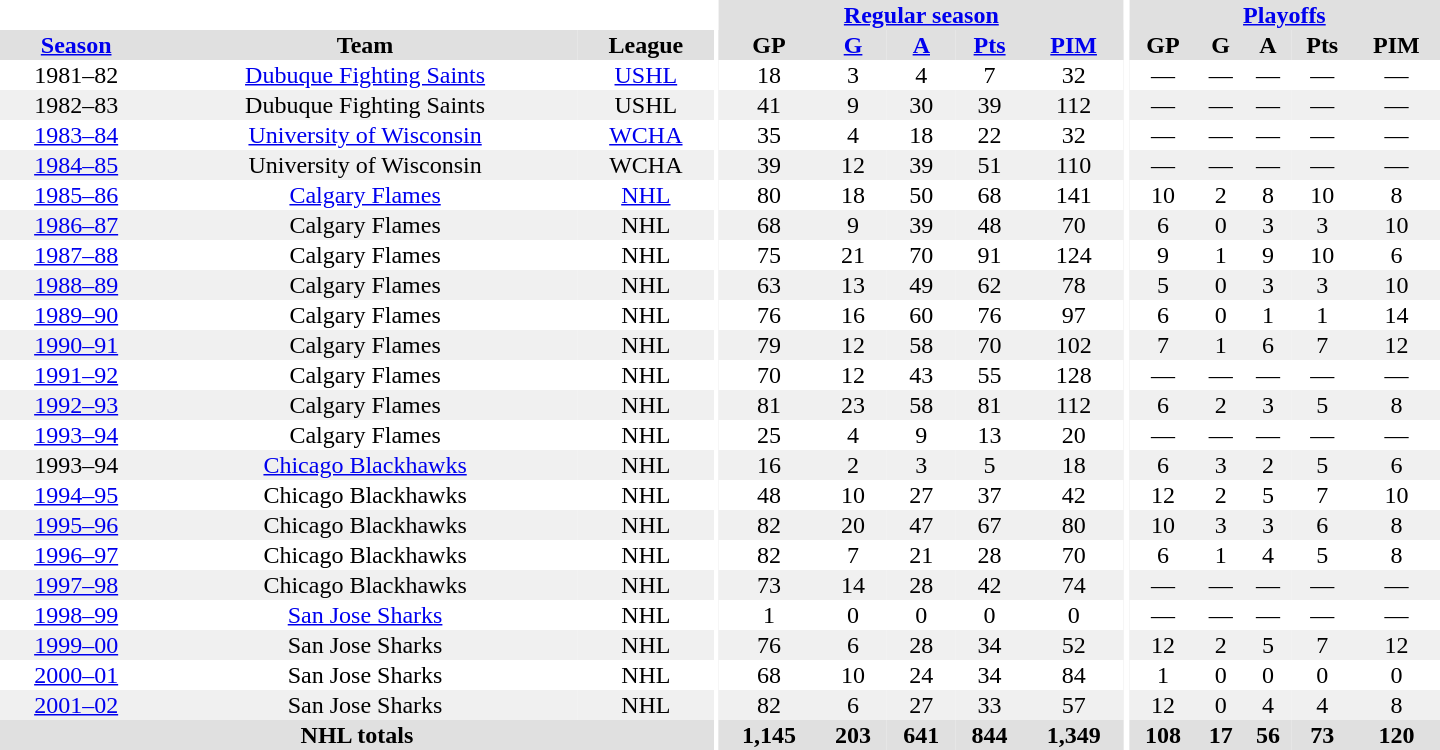<table border="0" cellpadding="1" cellspacing="0" style="text-align:center; width:60em">
<tr style="background: #e0e0e0;">
<th colspan="3"  style="background: #fff;"></th>
<th rowspan="99" style="background: #fff;"></th>
<th colspan="5"><a href='#'>Regular season</a></th>
<th rowspan="99" style="background: #fff;"></th>
<th colspan="5"><a href='#'>Playoffs</a></th>
</tr>
<tr style="background: #e0e0e0;">
<th><a href='#'>Season</a></th>
<th>Team</th>
<th>League</th>
<th>GP</th>
<th><a href='#'>G</a></th>
<th><a href='#'>A</a></th>
<th><a href='#'>Pts</a></th>
<th><a href='#'>PIM</a></th>
<th>GP</th>
<th>G</th>
<th>A</th>
<th>Pts</th>
<th>PIM</th>
</tr>
<tr>
<td>1981–82</td>
<td><a href='#'>Dubuque Fighting Saints</a></td>
<td><a href='#'>USHL</a></td>
<td>18</td>
<td>3</td>
<td>4</td>
<td>7</td>
<td>32</td>
<td>—</td>
<td>—</td>
<td>—</td>
<td>—</td>
<td>—</td>
</tr>
<tr style="background:#f0f0f0;">
<td>1982–83</td>
<td>Dubuque Fighting Saints</td>
<td>USHL</td>
<td>41</td>
<td>9</td>
<td>30</td>
<td>39</td>
<td>112</td>
<td>—</td>
<td>—</td>
<td>—</td>
<td>—</td>
<td>—</td>
</tr>
<tr>
<td><a href='#'>1983–84</a></td>
<td><a href='#'>University of Wisconsin</a></td>
<td><a href='#'>WCHA</a></td>
<td>35</td>
<td>4</td>
<td>18</td>
<td>22</td>
<td>32</td>
<td>—</td>
<td>—</td>
<td>—</td>
<td>—</td>
<td>—</td>
</tr>
<tr style="background:#f0f0f0;">
<td><a href='#'>1984–85</a></td>
<td>University of Wisconsin</td>
<td>WCHA</td>
<td>39</td>
<td>12</td>
<td>39</td>
<td>51</td>
<td>110</td>
<td>—</td>
<td>—</td>
<td>—</td>
<td>—</td>
<td>—</td>
</tr>
<tr>
<td><a href='#'>1985–86</a></td>
<td><a href='#'>Calgary Flames</a></td>
<td><a href='#'>NHL</a></td>
<td>80</td>
<td>18</td>
<td>50</td>
<td>68</td>
<td>141</td>
<td>10</td>
<td>2</td>
<td>8</td>
<td>10</td>
<td>8</td>
</tr>
<tr style="background:#f0f0f0;">
<td><a href='#'>1986–87</a></td>
<td>Calgary Flames</td>
<td>NHL</td>
<td>68</td>
<td>9</td>
<td>39</td>
<td>48</td>
<td>70</td>
<td>6</td>
<td>0</td>
<td>3</td>
<td>3</td>
<td>10</td>
</tr>
<tr>
<td><a href='#'>1987–88</a></td>
<td>Calgary Flames</td>
<td>NHL</td>
<td>75</td>
<td>21</td>
<td>70</td>
<td>91</td>
<td>124</td>
<td>9</td>
<td>1</td>
<td>9</td>
<td>10</td>
<td>6</td>
</tr>
<tr style="background:#f0f0f0;">
<td><a href='#'>1988–89</a></td>
<td>Calgary Flames</td>
<td>NHL</td>
<td>63</td>
<td>13</td>
<td>49</td>
<td>62</td>
<td>78</td>
<td>5</td>
<td>0</td>
<td>3</td>
<td>3</td>
<td>10</td>
</tr>
<tr>
<td><a href='#'>1989–90</a></td>
<td>Calgary Flames</td>
<td>NHL</td>
<td>76</td>
<td>16</td>
<td>60</td>
<td>76</td>
<td>97</td>
<td>6</td>
<td>0</td>
<td>1</td>
<td>1</td>
<td>14</td>
</tr>
<tr style="background:#f0f0f0;">
<td><a href='#'>1990–91</a></td>
<td>Calgary Flames</td>
<td>NHL</td>
<td>79</td>
<td>12</td>
<td>58</td>
<td>70</td>
<td>102</td>
<td>7</td>
<td>1</td>
<td>6</td>
<td>7</td>
<td>12</td>
</tr>
<tr>
<td><a href='#'>1991–92</a></td>
<td>Calgary Flames</td>
<td>NHL</td>
<td>70</td>
<td>12</td>
<td>43</td>
<td>55</td>
<td>128</td>
<td>—</td>
<td>—</td>
<td>—</td>
<td>—</td>
<td>—</td>
</tr>
<tr style="background:#f0f0f0;">
<td><a href='#'>1992–93</a></td>
<td>Calgary Flames</td>
<td>NHL</td>
<td>81</td>
<td>23</td>
<td>58</td>
<td>81</td>
<td>112</td>
<td>6</td>
<td>2</td>
<td>3</td>
<td>5</td>
<td>8</td>
</tr>
<tr>
<td><a href='#'>1993–94</a></td>
<td>Calgary Flames</td>
<td>NHL</td>
<td>25</td>
<td>4</td>
<td>9</td>
<td>13</td>
<td>20</td>
<td>—</td>
<td>—</td>
<td>—</td>
<td>—</td>
<td>—</td>
</tr>
<tr style="background:#f0f0f0;">
<td>1993–94</td>
<td><a href='#'>Chicago Blackhawks</a></td>
<td>NHL</td>
<td>16</td>
<td>2</td>
<td>3</td>
<td>5</td>
<td>18</td>
<td>6</td>
<td>3</td>
<td>2</td>
<td>5</td>
<td>6</td>
</tr>
<tr>
<td><a href='#'>1994–95</a></td>
<td>Chicago Blackhawks</td>
<td>NHL</td>
<td>48</td>
<td>10</td>
<td>27</td>
<td>37</td>
<td>42</td>
<td>12</td>
<td>2</td>
<td>5</td>
<td>7</td>
<td>10</td>
</tr>
<tr style="background:#f0f0f0;">
<td><a href='#'>1995–96</a></td>
<td>Chicago Blackhawks</td>
<td>NHL</td>
<td>82</td>
<td>20</td>
<td>47</td>
<td>67</td>
<td>80</td>
<td>10</td>
<td>3</td>
<td>3</td>
<td>6</td>
<td>8</td>
</tr>
<tr>
<td><a href='#'>1996–97</a></td>
<td>Chicago Blackhawks</td>
<td>NHL</td>
<td>82</td>
<td>7</td>
<td>21</td>
<td>28</td>
<td>70</td>
<td>6</td>
<td>1</td>
<td>4</td>
<td>5</td>
<td>8</td>
</tr>
<tr style="background:#f0f0f0;">
<td><a href='#'>1997–98</a></td>
<td>Chicago Blackhawks</td>
<td>NHL</td>
<td>73</td>
<td>14</td>
<td>28</td>
<td>42</td>
<td>74</td>
<td>—</td>
<td>—</td>
<td>—</td>
<td>—</td>
<td>—</td>
</tr>
<tr>
<td><a href='#'>1998–99</a></td>
<td><a href='#'>San Jose Sharks</a></td>
<td>NHL</td>
<td>1</td>
<td>0</td>
<td>0</td>
<td>0</td>
<td>0</td>
<td>—</td>
<td>—</td>
<td>—</td>
<td>—</td>
<td>—</td>
</tr>
<tr style="background:#f0f0f0;">
<td><a href='#'>1999–00</a></td>
<td>San Jose Sharks</td>
<td>NHL</td>
<td>76</td>
<td>6</td>
<td>28</td>
<td>34</td>
<td>52</td>
<td>12</td>
<td>2</td>
<td>5</td>
<td>7</td>
<td>12</td>
</tr>
<tr>
<td><a href='#'>2000–01</a></td>
<td>San Jose Sharks</td>
<td>NHL</td>
<td>68</td>
<td>10</td>
<td>24</td>
<td>34</td>
<td>84</td>
<td>1</td>
<td>0</td>
<td>0</td>
<td>0</td>
<td>0</td>
</tr>
<tr style="background:#f0f0f0;">
<td><a href='#'>2001–02</a></td>
<td>San Jose Sharks</td>
<td>NHL</td>
<td>82</td>
<td>6</td>
<td>27</td>
<td>33</td>
<td>57</td>
<td>12</td>
<td>0</td>
<td>4</td>
<td>4</td>
<td>8</td>
</tr>
<tr style="background:#e0e0e0;">
<th colspan="3">NHL totals</th>
<th>1,145</th>
<th>203</th>
<th>641</th>
<th>844</th>
<th>1,349</th>
<th>108</th>
<th>17</th>
<th>56</th>
<th>73</th>
<th>120</th>
</tr>
</table>
